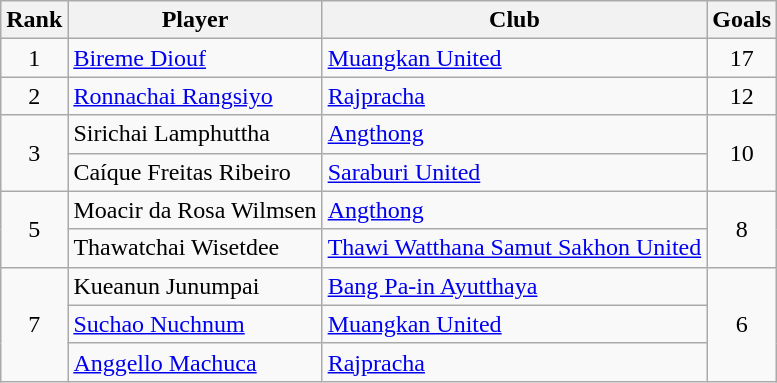<table class="wikitable" style="text-align:center">
<tr>
<th>Rank</th>
<th>Player</th>
<th>Club</th>
<th>Goals</th>
</tr>
<tr>
<td>1</td>
<td align="left"> <a href='#'>Bireme Diouf</a></td>
<td align="left"><a href='#'>Muangkan United</a></td>
<td>17</td>
</tr>
<tr>
<td>2</td>
<td align="left"> <a href='#'>Ronnachai Rangsiyo</a></td>
<td align="left"><a href='#'>Rajpracha</a></td>
<td>12</td>
</tr>
<tr>
<td rowspan="2">3</td>
<td align="left"> Sirichai Lamphuttha</td>
<td align="left"><a href='#'>Angthong</a></td>
<td rowspan="2">10</td>
</tr>
<tr>
<td align="left"> Caíque Freitas Ribeiro</td>
<td align="left"><a href='#'>Saraburi United</a></td>
</tr>
<tr>
<td rowspan="2">5</td>
<td align="left"> Moacir da Rosa Wilmsen</td>
<td align="left"><a href='#'>Angthong</a></td>
<td rowspan="2">8</td>
</tr>
<tr>
<td align="left"> Thawatchai Wisetdee</td>
<td align="left"><a href='#'>Thawi Watthana Samut Sakhon United</a></td>
</tr>
<tr>
<td rowspan="3">7</td>
<td align="left"> Kueanun Junumpai</td>
<td align="left"><a href='#'>Bang Pa-in Ayutthaya</a></td>
<td rowspan="3">6</td>
</tr>
<tr>
<td align="left"> <a href='#'>Suchao Nuchnum</a></td>
<td align="left"><a href='#'>Muangkan United</a></td>
</tr>
<tr>
<td align="left"> <a href='#'>Anggello Machuca</a></td>
<td align="left"><a href='#'>Rajpracha</a></td>
</tr>
</table>
